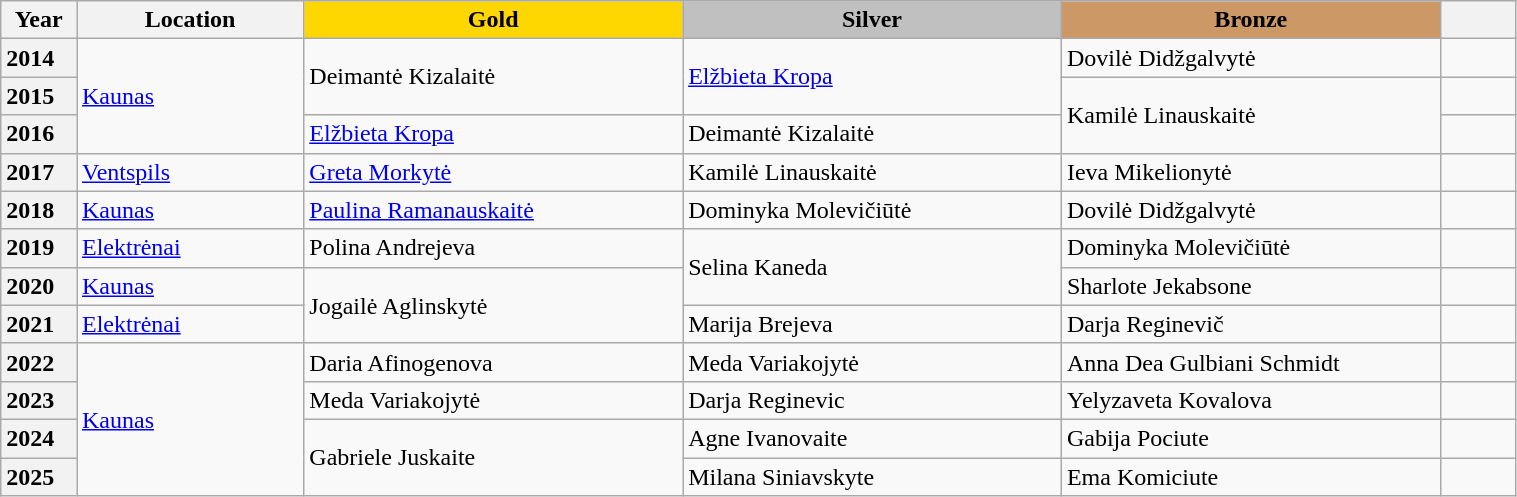<table class="wikitable unsortable" style="text-align:left; width:80%">
<tr>
<th scope="col" style="text-align:center; width:5%">Year</th>
<th scope="col" style="text-align:center; width:15%">Location</th>
<td scope="col" style="text-align:center; width:25%; background:gold"><strong>Gold</strong></td>
<td scope="col" style="text-align:center; width:25%; background:silver"><strong>Silver</strong></td>
<td scope="col" style="text-align:center; width:25%; background:#c96"><strong>Bronze</strong></td>
<th scope="col" style="text-align:center; width:5%"></th>
</tr>
<tr>
<th scope="row" style="text-align:left">2014</th>
<td rowspan="3"><a href='#'>Kaunas</a></td>
<td rowspan="2">Deimantė Kizalaitė</td>
<td rowspan="2"><a href='#'>Elžbieta Kropa</a></td>
<td>Dovilė Didžgalvytė</td>
<td></td>
</tr>
<tr>
<th scope="row" style="text-align:left">2015</th>
<td rowspan="2">Kamilė Linauskaitė</td>
<td></td>
</tr>
<tr>
<th scope="row" style="text-align:left">2016</th>
<td><a href='#'>Elžbieta Kropa</a></td>
<td>Deimantė Kizalaitė</td>
<td></td>
</tr>
<tr>
<th scope="row" style="text-align:left">2017</th>
<td> <a href='#'>Ventspils</a></td>
<td><a href='#'>Greta Morkytė</a></td>
<td>Kamilė Linauskaitė</td>
<td>Ieva Mikelionytė</td>
<td></td>
</tr>
<tr>
<th scope="row" style="text-align:left">2018</th>
<td><a href='#'>Kaunas</a></td>
<td><a href='#'>Paulina Ramanauskaitė</a></td>
<td>Dominyka Molevičiūtė</td>
<td>Dovilė Didžgalvytė</td>
<td></td>
</tr>
<tr>
<th scope="row" style="text-align:left">2019</th>
<td><a href='#'>Elektrėnai</a></td>
<td>Polina Andrejeva</td>
<td rowspan="2">Selina Kaneda</td>
<td>Dominyka Molevičiūtė</td>
<td></td>
</tr>
<tr>
<th scope="row" style="text-align:left">2020</th>
<td><a href='#'>Kaunas</a></td>
<td rowspan="2">Jogailė Aglinskytė</td>
<td>Sharlote Jekabsone</td>
<td></td>
</tr>
<tr>
<th scope="row" style="text-align:left">2021</th>
<td><a href='#'>Elektrėnai</a></td>
<td>Marija Brejeva</td>
<td>Darja Reginevič</td>
<td></td>
</tr>
<tr>
<th scope="row" style="text-align:left">2022</th>
<td rowspan="4"><a href='#'>Kaunas</a></td>
<td>Daria Afinogenova</td>
<td>Meda Variakojytė</td>
<td>Anna Dea Gulbiani Schmidt</td>
<td></td>
</tr>
<tr>
<th scope="row" style="text-align:left">2023</th>
<td>Meda Variakojytė</td>
<td>Darja Reginevic</td>
<td>Yelyzaveta Kovalova</td>
<td></td>
</tr>
<tr>
<th scope="row" style="text-align:left">2024</th>
<td rowspan="2">Gabriele Juskaite</td>
<td>Agne Ivanovaite</td>
<td>Gabija Pociute</td>
<td></td>
</tr>
<tr>
<th scope="row" style="text-align:left">2025</th>
<td>Milana Siniavskyte</td>
<td>Ema Komiciute</td>
<td></td>
</tr>
</table>
